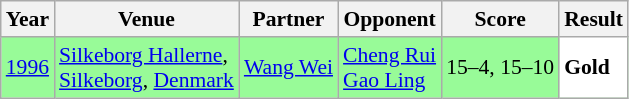<table class="sortable wikitable" style="font-size: 90%;">
<tr>
<th>Year</th>
<th>Venue</th>
<th>Partner</th>
<th>Opponent</th>
<th>Score</th>
<th>Result</th>
</tr>
<tr style="background:#98FB98">
<td align="center"><a href='#'>1996</a></td>
<td align="left"><a href='#'>Silkeborg Hallerne</a>,<br><a href='#'>Silkeborg</a>, <a href='#'>Denmark</a></td>
<td align="left"> <a href='#'>Wang Wei</a></td>
<td align="left"> <a href='#'>Cheng Rui</a> <br>  <a href='#'>Gao Ling</a></td>
<td align="left">15–4, 15–10</td>
<td style="text-align:left; background:white"> <strong>Gold</strong></td>
</tr>
</table>
